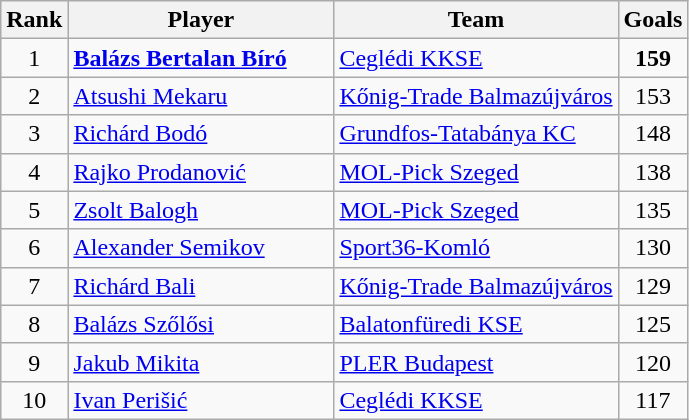<table class="wikitable" style="text-align:center">
<tr>
<th>Rank</th>
<th width="170">Player</th>
<th>Team</th>
<th>Goals</th>
</tr>
<tr>
<td rowspan="1">1</td>
<td align="left"> <strong><a href='#'>Balázs Bertalan Bíró</a></strong></td>
<td align="left"> <a href='#'>Ceglédi KKSE</a></td>
<td><strong>159</strong></td>
</tr>
<tr>
<td rowspan="1">2</td>
<td align="left"> <a href='#'>Atsushi Mekaru</a></td>
<td align="left"> <a href='#'>Kőnig-Trade Balmazújváros</a></td>
<td>153</td>
</tr>
<tr>
<td rowspan="1">3</td>
<td align="left"> <a href='#'>Richárd Bodó</a></td>
<td align="left"> <a href='#'>Grundfos-Tatabánya KC</a></td>
<td>148</td>
</tr>
<tr>
<td rowspan="1">4</td>
<td align="left"> <a href='#'>Rajko Prodanović</a></td>
<td align="left"> <a href='#'>MOL-Pick Szeged</a></td>
<td>138</td>
</tr>
<tr>
<td rowspan="1">5</td>
<td align="left"> <a href='#'>Zsolt Balogh</a></td>
<td align="left"> <a href='#'>MOL-Pick Szeged</a></td>
<td>135</td>
</tr>
<tr>
<td rowspan="1">6</td>
<td align="left"> <a href='#'>Alexander Semikov</a></td>
<td align="left"> <a href='#'>Sport36-Komló</a></td>
<td>130</td>
</tr>
<tr>
<td rowspan="1">7</td>
<td align="left"> <a href='#'>Richárd Bali</a></td>
<td align="left"> <a href='#'>Kőnig-Trade Balmazújváros</a></td>
<td>129</td>
</tr>
<tr>
<td rowspan="1">8</td>
<td align="left"> <a href='#'>Balázs Szőlősi</a></td>
<td align="left"> <a href='#'>Balatonfüredi KSE</a></td>
<td>125</td>
</tr>
<tr>
<td rowspan="1">9</td>
<td align="left"> <a href='#'>Jakub Mikita</a></td>
<td align="left"> <a href='#'>PLER Budapest</a></td>
<td>120</td>
</tr>
<tr>
<td rowspan="1">10</td>
<td align="left"> <a href='#'>Ivan Perišić</a></td>
<td align="left"> <a href='#'>Ceglédi KKSE</a></td>
<td>117</td>
</tr>
</table>
